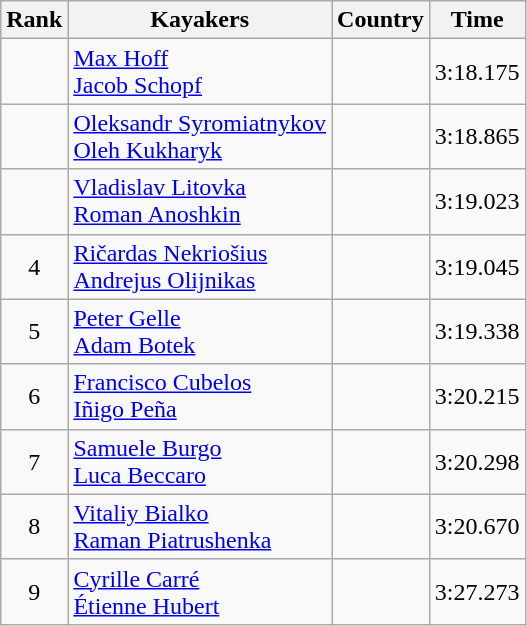<table class="wikitable" style="text-align:center">
<tr>
<th>Rank</th>
<th>Kayakers</th>
<th>Country</th>
<th>Time</th>
</tr>
<tr>
<td></td>
<td align=left><a href='#'>Max Hoff</a><br><a href='#'>Jacob Schopf</a></td>
<td align=left></td>
<td>3:18.175</td>
</tr>
<tr>
<td></td>
<td align=left><a href='#'>Oleksandr Syromiatnykov</a><br><a href='#'>Oleh Kukharyk</a></td>
<td align=left></td>
<td>3:18.865</td>
</tr>
<tr>
<td></td>
<td align=left><a href='#'>Vladislav Litovka</a><br><a href='#'>Roman Anoshkin</a></td>
<td align=left></td>
<td>3:19.023</td>
</tr>
<tr>
<td>4</td>
<td align=left><a href='#'>Ričardas Nekriošius</a><br><a href='#'>Andrejus Olijnikas</a></td>
<td align=left></td>
<td>3:19.045</td>
</tr>
<tr>
<td>5</td>
<td align=left><a href='#'>Peter Gelle</a><br><a href='#'>Adam Botek</a></td>
<td align=left></td>
<td>3:19.338</td>
</tr>
<tr>
<td>6</td>
<td align=left><a href='#'>Francisco Cubelos</a><br><a href='#'>Iñigo Peña</a></td>
<td align=left></td>
<td>3:20.215</td>
</tr>
<tr>
<td>7</td>
<td align=left><a href='#'>Samuele Burgo</a><br><a href='#'>Luca Beccaro</a></td>
<td align=left></td>
<td>3:20.298</td>
</tr>
<tr>
<td>8</td>
<td align=left><a href='#'>Vitaliy Bialko</a><br><a href='#'>Raman Piatrushenka</a></td>
<td align=left></td>
<td>3:20.670</td>
</tr>
<tr>
<td>9</td>
<td align=left><a href='#'>Cyrille Carré</a><br><a href='#'>Étienne Hubert</a></td>
<td align=left></td>
<td>3:27.273</td>
</tr>
</table>
